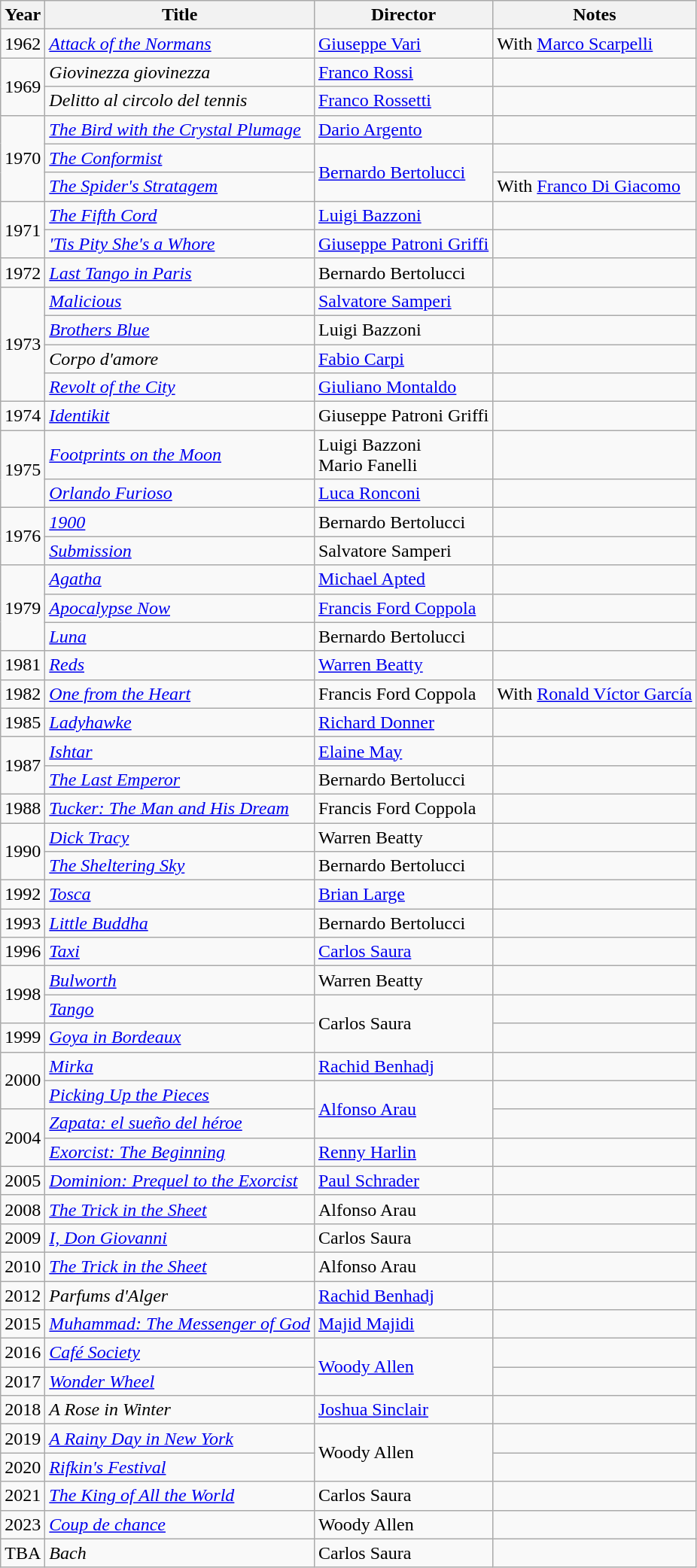<table class="wikitable">
<tr>
<th>Year</th>
<th>Title</th>
<th>Director</th>
<th>Notes</th>
</tr>
<tr>
<td>1962</td>
<td><em><a href='#'>Attack of the Normans</a></em></td>
<td><a href='#'>Giuseppe Vari</a></td>
<td>With <a href='#'>Marco Scarpelli</a></td>
</tr>
<tr>
<td rowspan=2>1969</td>
<td><em>Giovinezza giovinezza</em></td>
<td><a href='#'>Franco Rossi</a></td>
<td></td>
</tr>
<tr>
<td><em>Delitto al circolo del tennis</em></td>
<td><a href='#'>Franco Rossetti</a></td>
<td></td>
</tr>
<tr>
<td rowspan=3>1970</td>
<td><em><a href='#'>The Bird with the Crystal Plumage</a></em></td>
<td><a href='#'>Dario Argento</a></td>
<td></td>
</tr>
<tr>
<td><em><a href='#'>The Conformist</a></em></td>
<td rowspan=2><a href='#'>Bernardo Bertolucci</a></td>
<td></td>
</tr>
<tr>
<td><em><a href='#'>The Spider's Stratagem</a></em></td>
<td>With <a href='#'>Franco Di Giacomo</a></td>
</tr>
<tr>
<td rowspan=2>1971</td>
<td><em><a href='#'>The Fifth Cord</a></em></td>
<td><a href='#'>Luigi Bazzoni</a></td>
<td></td>
</tr>
<tr>
<td><em><a href='#'>'Tis Pity She's a Whore</a></em></td>
<td><a href='#'>Giuseppe Patroni Griffi</a></td>
<td></td>
</tr>
<tr>
<td>1972</td>
<td><em><a href='#'>Last Tango in Paris</a></em></td>
<td>Bernardo Bertolucci</td>
<td></td>
</tr>
<tr>
<td rowspan=4>1973</td>
<td><em><a href='#'>Malicious</a></em></td>
<td><a href='#'>Salvatore Samperi</a></td>
<td></td>
</tr>
<tr>
<td><em><a href='#'>Brothers Blue</a></em></td>
<td>Luigi Bazzoni</td>
<td></td>
</tr>
<tr>
<td><em>Corpo d'amore</em></td>
<td><a href='#'>Fabio Carpi</a></td>
<td></td>
</tr>
<tr>
<td><em><a href='#'>Revolt of the City</a></em></td>
<td><a href='#'>Giuliano Montaldo</a></td>
<td></td>
</tr>
<tr>
<td>1974</td>
<td><em><a href='#'>Identikit</a></em></td>
<td>Giuseppe Patroni Griffi</td>
<td></td>
</tr>
<tr>
<td rowspan=2>1975</td>
<td><em><a href='#'>Footprints on the Moon</a></em></td>
<td>Luigi Bazzoni<br>Mario Fanelli</td>
<td></td>
</tr>
<tr>
<td><em><a href='#'>Orlando Furioso</a></em></td>
<td><a href='#'>Luca Ronconi</a></td>
<td></td>
</tr>
<tr>
<td rowspan=2>1976</td>
<td><em><a href='#'>1900</a></em></td>
<td>Bernardo Bertolucci</td>
<td></td>
</tr>
<tr>
<td><em><a href='#'>Submission</a></em></td>
<td>Salvatore Samperi</td>
<td></td>
</tr>
<tr>
<td rowspan=3>1979</td>
<td><em><a href='#'>Agatha</a></em></td>
<td><a href='#'>Michael Apted</a></td>
<td></td>
</tr>
<tr>
<td><em><a href='#'>Apocalypse Now</a></em></td>
<td><a href='#'>Francis Ford Coppola</a></td>
<td></td>
</tr>
<tr>
<td><em><a href='#'>Luna</a></em></td>
<td>Bernardo Bertolucci</td>
<td></td>
</tr>
<tr>
<td>1981</td>
<td><em><a href='#'>Reds</a></em></td>
<td><a href='#'>Warren Beatty</a></td>
<td></td>
</tr>
<tr>
<td>1982</td>
<td><em><a href='#'>One from the Heart</a></em></td>
<td>Francis Ford Coppola</td>
<td>With <a href='#'>Ronald Víctor García</a></td>
</tr>
<tr>
<td>1985</td>
<td><em><a href='#'>Ladyhawke</a></em></td>
<td><a href='#'>Richard Donner</a></td>
<td></td>
</tr>
<tr>
<td rowspan=2>1987</td>
<td><em><a href='#'>Ishtar</a></em></td>
<td><a href='#'>Elaine May</a></td>
<td></td>
</tr>
<tr>
<td><em><a href='#'>The Last Emperor</a></em></td>
<td>Bernardo Bertolucci</td>
<td></td>
</tr>
<tr>
<td>1988</td>
<td><em><a href='#'>Tucker: The Man and His Dream</a></em></td>
<td>Francis Ford Coppola</td>
<td></td>
</tr>
<tr>
<td rowspan=2>1990</td>
<td><em><a href='#'>Dick Tracy</a></em></td>
<td>Warren Beatty</td>
<td></td>
</tr>
<tr>
<td><em><a href='#'>The Sheltering Sky</a></em></td>
<td>Bernardo Bertolucci</td>
<td></td>
</tr>
<tr>
<td>1992</td>
<td><em><a href='#'>Tosca</a></em></td>
<td><a href='#'>Brian Large</a></td>
<td></td>
</tr>
<tr>
<td>1993</td>
<td><em><a href='#'>Little Buddha</a></em></td>
<td>Bernardo Bertolucci</td>
<td></td>
</tr>
<tr>
<td>1996</td>
<td><em><a href='#'>Taxi</a></em></td>
<td><a href='#'>Carlos Saura</a></td>
<td></td>
</tr>
<tr>
<td rowspan=2>1998</td>
<td><em><a href='#'>Bulworth</a></em></td>
<td>Warren Beatty</td>
<td></td>
</tr>
<tr>
<td><em><a href='#'>Tango</a></em></td>
<td rowspan=2>Carlos Saura</td>
<td></td>
</tr>
<tr>
<td>1999</td>
<td><em><a href='#'>Goya in Bordeaux</a></em></td>
<td></td>
</tr>
<tr>
<td rowspan=2>2000</td>
<td><em><a href='#'>Mirka</a></em></td>
<td><a href='#'>Rachid Benhadj</a></td>
<td></td>
</tr>
<tr>
<td><em><a href='#'>Picking Up the Pieces</a></em></td>
<td rowspan=2><a href='#'>Alfonso Arau</a></td>
<td></td>
</tr>
<tr>
<td rowspan=2>2004</td>
<td><em><a href='#'>Zapata: el sueño del héroe</a></em></td>
<td></td>
</tr>
<tr>
<td><em><a href='#'>Exorcist: The Beginning</a></em></td>
<td><a href='#'>Renny Harlin</a></td>
<td></td>
</tr>
<tr>
<td>2005</td>
<td><em><a href='#'>Dominion: Prequel to the Exorcist</a></em></td>
<td><a href='#'>Paul Schrader</a></td>
<td></td>
</tr>
<tr>
<td>2008</td>
<td><em><a href='#'>The Trick in the Sheet</a></em></td>
<td>Alfonso Arau</td>
<td></td>
</tr>
<tr>
<td>2009</td>
<td><em><a href='#'>I, Don Giovanni</a></em></td>
<td>Carlos Saura</td>
<td></td>
</tr>
<tr>
<td>2010</td>
<td><em><a href='#'>The Trick in the Sheet</a></em></td>
<td>Alfonso Arau</td>
<td></td>
</tr>
<tr>
<td>2012</td>
<td><em>Parfums d'Alger</em></td>
<td><a href='#'>Rachid Benhadj</a></td>
<td></td>
</tr>
<tr>
<td>2015</td>
<td><em><a href='#'>Muhammad: The Messenger of God</a></em></td>
<td><a href='#'>Majid Majidi</a></td>
<td></td>
</tr>
<tr>
<td>2016</td>
<td><em><a href='#'>Café Society</a></em></td>
<td rowspan=2><a href='#'>Woody Allen</a></td>
<td></td>
</tr>
<tr>
<td>2017</td>
<td><em><a href='#'>Wonder Wheel</a></em></td>
<td></td>
</tr>
<tr>
<td>2018</td>
<td><em>A Rose in Winter</em></td>
<td><a href='#'>Joshua Sinclair</a></td>
<td></td>
</tr>
<tr>
<td>2019</td>
<td><em><a href='#'>A Rainy Day in New York</a></em></td>
<td rowspan=2>Woody Allen</td>
<td></td>
</tr>
<tr>
<td>2020</td>
<td><em><a href='#'>Rifkin's Festival</a></em></td>
<td></td>
</tr>
<tr>
<td>2021</td>
<td><em><a href='#'>The King of All the World</a></em></td>
<td>Carlos Saura</td>
<td></td>
</tr>
<tr>
<td>2023</td>
<td><em><a href='#'>Coup de chance</a></em></td>
<td>Woody Allen</td>
<td></td>
</tr>
<tr>
<td>TBA</td>
<td><em>Bach</em></td>
<td>Carlos Saura</td>
<td></td>
</tr>
</table>
